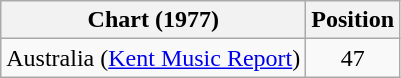<table class="wikitable">
<tr>
<th>Chart (1977)</th>
<th>Position</th>
</tr>
<tr>
<td>Australia (<a href='#'>Kent Music Report</a>)</td>
<td align="center">47</td>
</tr>
</table>
